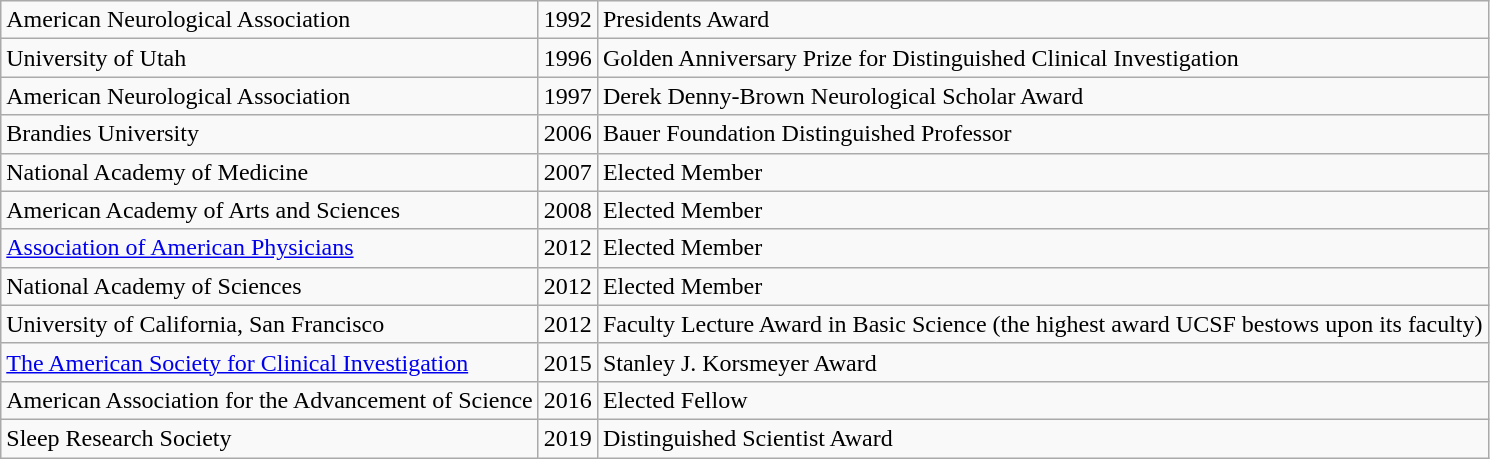<table class="wikitable">
<tr>
<td>American Neurological Association</td>
<td>1992</td>
<td>Presidents Award</td>
</tr>
<tr>
<td>University of Utah</td>
<td>1996</td>
<td>Golden Anniversary Prize for Distinguished Clinical Investigation</td>
</tr>
<tr>
<td>American Neurological Association</td>
<td>1997</td>
<td>Derek Denny-Brown Neurological Scholar Award</td>
</tr>
<tr>
<td>Brandies University</td>
<td>2006</td>
<td>Bauer Foundation Distinguished Professor</td>
</tr>
<tr>
<td>National Academy of Medicine</td>
<td>2007</td>
<td>Elected Member</td>
</tr>
<tr>
<td>American Academy of Arts and Sciences</td>
<td>2008</td>
<td>Elected Member</td>
</tr>
<tr>
<td><a href='#'>Association of American Physicians</a></td>
<td>2012</td>
<td>Elected Member</td>
</tr>
<tr>
<td>National Academy of Sciences</td>
<td>2012</td>
<td>Elected Member</td>
</tr>
<tr>
<td>University of California, San Francisco</td>
<td>2012</td>
<td>Faculty Lecture Award in Basic Science (the highest award UCSF bestows upon its faculty)</td>
</tr>
<tr>
<td><a href='#'>The American Society for Clinical Investigation</a></td>
<td>2015</td>
<td>Stanley J. Korsmeyer Award</td>
</tr>
<tr>
<td>American Association for the Advancement of Science</td>
<td>2016</td>
<td>Elected Fellow</td>
</tr>
<tr>
<td>Sleep Research Society</td>
<td>2019</td>
<td>Distinguished Scientist Award</td>
</tr>
</table>
